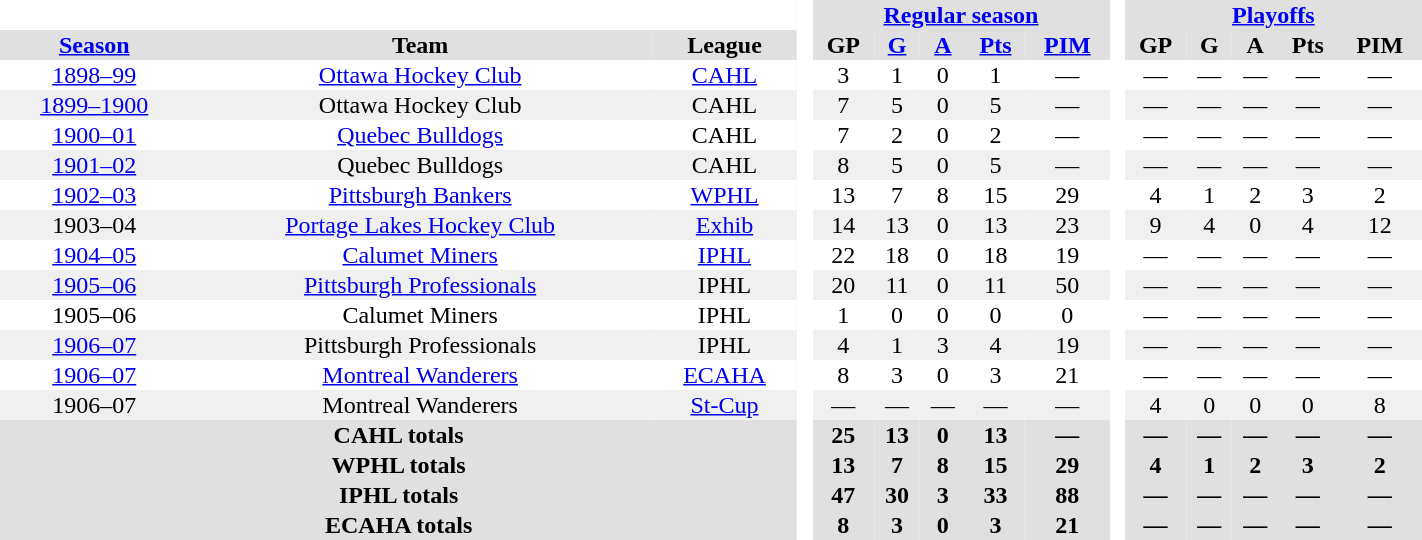<table BORDER="0" CELLPADDING="1" CELLSPACING="0" width="75%" style="text-align:center">
<tr bgcolor="#e0e0e0">
<th colspan="3" bgcolor="#ffffff"> </th>
<th rowspan="99" bgcolor="#ffffff"> </th>
<th colspan="5"><a href='#'>Regular season</a></th>
<th rowspan="99" bgcolor="#ffffff"> </th>
<th colspan="5"><a href='#'>Playoffs</a></th>
</tr>
<tr bgcolor="#e0e0e0">
<th><a href='#'>Season</a></th>
<th>Team</th>
<th>League</th>
<th>GP</th>
<th><a href='#'>G</a></th>
<th><a href='#'>A</a></th>
<th><a href='#'>Pts</a></th>
<th><a href='#'>PIM</a></th>
<th>GP</th>
<th>G</th>
<th>A</th>
<th>Pts</th>
<th>PIM</th>
</tr>
<tr>
<td><a href='#'>1898–99</a></td>
<td><a href='#'>Ottawa Hockey Club</a></td>
<td><a href='#'>CAHL</a></td>
<td>3</td>
<td>1</td>
<td>0</td>
<td>1</td>
<td>—</td>
<td>—</td>
<td>—</td>
<td>—</td>
<td>—</td>
<td>—</td>
</tr>
<tr bgcolor="#f0f0f0">
<td><a href='#'>1899–1900</a></td>
<td>Ottawa Hockey Club</td>
<td>CAHL</td>
<td>7</td>
<td>5</td>
<td>0</td>
<td>5</td>
<td>—</td>
<td>—</td>
<td>—</td>
<td>—</td>
<td>—</td>
<td>—</td>
</tr>
<tr>
<td><a href='#'>1900–01</a></td>
<td><a href='#'>Quebec Bulldogs</a></td>
<td>CAHL</td>
<td>7</td>
<td>2</td>
<td>0</td>
<td>2</td>
<td>—</td>
<td>—</td>
<td>—</td>
<td>—</td>
<td>—</td>
<td>—</td>
</tr>
<tr bgcolor="#f0f0f0">
<td><a href='#'>1901–02</a></td>
<td>Quebec Bulldogs</td>
<td>CAHL</td>
<td>8</td>
<td>5</td>
<td>0</td>
<td>5</td>
<td>—</td>
<td>—</td>
<td>—</td>
<td>—</td>
<td>—</td>
<td>—</td>
</tr>
<tr>
<td><a href='#'>1902–03</a></td>
<td><a href='#'>Pittsburgh Bankers</a></td>
<td><a href='#'>WPHL</a></td>
<td>13</td>
<td>7</td>
<td>8</td>
<td>15</td>
<td>29</td>
<td>4</td>
<td>1</td>
<td>2</td>
<td>3</td>
<td>2</td>
</tr>
<tr bgcolor="#f0f0f0">
<td>1903–04</td>
<td><a href='#'>Portage Lakes Hockey Club</a></td>
<td><a href='#'>Exhib</a></td>
<td>14</td>
<td>13</td>
<td>0</td>
<td>13</td>
<td>23</td>
<td>9</td>
<td>4</td>
<td>0</td>
<td>4</td>
<td>12</td>
</tr>
<tr>
<td><a href='#'>1904–05</a></td>
<td><a href='#'>Calumet Miners</a></td>
<td><a href='#'>IPHL</a></td>
<td>22</td>
<td>18</td>
<td>0</td>
<td>18</td>
<td>19</td>
<td>—</td>
<td>—</td>
<td>—</td>
<td>—</td>
<td>—</td>
</tr>
<tr bgcolor="#f0f0f0">
<td><a href='#'>1905–06</a></td>
<td><a href='#'>Pittsburgh Professionals</a></td>
<td>IPHL</td>
<td>20</td>
<td>11</td>
<td>0</td>
<td>11</td>
<td>50</td>
<td>—</td>
<td>—</td>
<td>—</td>
<td>—</td>
<td>—</td>
</tr>
<tr>
<td>1905–06</td>
<td>Calumet Miners</td>
<td>IPHL</td>
<td>1</td>
<td>0</td>
<td>0</td>
<td>0</td>
<td>0</td>
<td>—</td>
<td>—</td>
<td>—</td>
<td>—</td>
<td>—</td>
</tr>
<tr bgcolor="#f0f0f0">
<td><a href='#'>1906–07</a></td>
<td>Pittsburgh Professionals</td>
<td>IPHL</td>
<td>4</td>
<td>1</td>
<td>3</td>
<td>4</td>
<td>19</td>
<td>—</td>
<td>—</td>
<td>—</td>
<td>—</td>
<td>—</td>
</tr>
<tr>
<td><a href='#'>1906–07</a></td>
<td><a href='#'>Montreal Wanderers</a></td>
<td><a href='#'>ECAHA</a></td>
<td>8</td>
<td>3</td>
<td>0</td>
<td>3</td>
<td>21</td>
<td>—</td>
<td>—</td>
<td>—</td>
<td>—</td>
<td>—</td>
</tr>
<tr bgcolor="#f0f0f0">
<td>1906–07</td>
<td>Montreal Wanderers</td>
<td><a href='#'>St-Cup</a></td>
<td>—</td>
<td>—</td>
<td>—</td>
<td>—</td>
<td>—</td>
<td>4</td>
<td>0</td>
<td>0</td>
<td>0</td>
<td>8</td>
</tr>
<tr bgcolor="#e0e0e0">
<th colspan="3">CAHL totals</th>
<th>25</th>
<th>13</th>
<th>0</th>
<th>13</th>
<th>—</th>
<th>—</th>
<th>—</th>
<th>—</th>
<th>—</th>
<th>—</th>
</tr>
<tr bgcolor="#e0e0e0">
<th colspan="3">WPHL totals</th>
<th>13</th>
<th>7</th>
<th>8</th>
<th>15</th>
<th>29</th>
<th>4</th>
<th>1</th>
<th>2</th>
<th>3</th>
<th>2</th>
</tr>
<tr bgcolor="#e0e0e0">
<th colspan="3">IPHL totals</th>
<th>47</th>
<th>30</th>
<th>3</th>
<th>33</th>
<th>88</th>
<th>—</th>
<th>—</th>
<th>—</th>
<th>—</th>
<th>—</th>
</tr>
<tr bgcolor="#e0e0e0">
<th colspan="3">ECAHA totals</th>
<th>8</th>
<th>3</th>
<th>0</th>
<th>3</th>
<th>21</th>
<th>—</th>
<th>—</th>
<th>—</th>
<th>—</th>
<th>—</th>
</tr>
</table>
